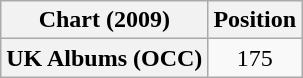<table class="wikitable plainrowheaders" style="text-align:center">
<tr>
<th>Chart (2009)</th>
<th>Position</th>
</tr>
<tr>
<th scope="row">UK Albums (OCC)</th>
<td>175</td>
</tr>
</table>
